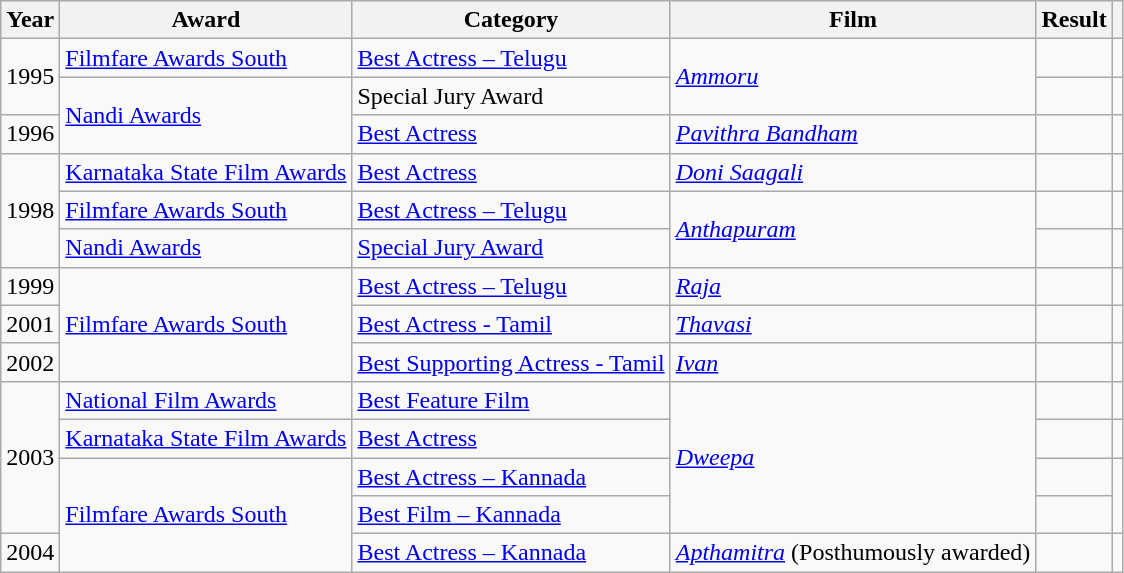<table class="wikitable sortable">
<tr>
<th>Year</th>
<th>Award</th>
<th>Category</th>
<th>Film</th>
<th>Result</th>
<th class="unsortable"></th>
</tr>
<tr>
<td rowspan="2">1995</td>
<td><a href='#'>Filmfare Awards South</a></td>
<td><a href='#'>Best Actress – Telugu</a></td>
<td rowspan="2"><em><a href='#'>Ammoru</a></em></td>
<td></td>
<td></td>
</tr>
<tr>
<td rowspan="2"><a href='#'>Nandi Awards</a></td>
<td>Special Jury Award</td>
<td></td>
<td></td>
</tr>
<tr>
<td>1996</td>
<td><a href='#'>Best Actress</a></td>
<td><em><a href='#'>Pavithra Bandham</a></em></td>
<td></td>
<td></td>
</tr>
<tr>
<td rowspan="3">1998</td>
<td><a href='#'>Karnataka State Film Awards</a></td>
<td><a href='#'>Best Actress</a></td>
<td><em><a href='#'>Doni Saagali</a></em></td>
<td></td>
<td></td>
</tr>
<tr>
<td><a href='#'>Filmfare Awards South</a></td>
<td><a href='#'>Best Actress – Telugu</a></td>
<td rowspan="2"><em><a href='#'>Anthapuram</a></em></td>
<td></td>
<td></td>
</tr>
<tr>
<td><a href='#'>Nandi Awards</a></td>
<td><a href='#'>Special Jury Award</a></td>
<td></td>
<td></td>
</tr>
<tr>
<td>1999</td>
<td rowspan="3"><a href='#'>Filmfare Awards South</a></td>
<td><a href='#'>Best Actress – Telugu</a></td>
<td><em><a href='#'>Raja</a></em></td>
<td></td>
<td></td>
</tr>
<tr>
<td>2001</td>
<td><a href='#'>Best Actress - Tamil</a></td>
<td><em><a href='#'>Thavasi</a></em></td>
<td></td>
<td></td>
</tr>
<tr>
<td>2002</td>
<td><a href='#'>Best Supporting Actress - Tamil</a></td>
<td><em><a href='#'>Ivan</a></em></td>
<td></td>
<td></td>
</tr>
<tr>
<td rowspan="4">2003</td>
<td><a href='#'>National Film Awards</a></td>
<td><a href='#'>Best Feature Film</a></td>
<td rowspan="4"><em><a href='#'>Dweepa</a></em></td>
<td></td>
<td></td>
</tr>
<tr>
<td><a href='#'>Karnataka State Film Awards</a></td>
<td><a href='#'>Best Actress</a></td>
<td></td>
<td></td>
</tr>
<tr>
<td rowspan="3"><a href='#'>Filmfare Awards South</a></td>
<td><a href='#'>Best Actress – Kannada</a></td>
<td></td>
<td rowspan="2"></td>
</tr>
<tr>
<td><a href='#'>Best Film – Kannada</a></td>
<td></td>
</tr>
<tr>
<td>2004</td>
<td><a href='#'>Best Actress – Kannada</a></td>
<td><em><a href='#'>Apthamitra</a></em> (Posthumously awarded)</td>
<td></td>
<td></td>
</tr>
</table>
